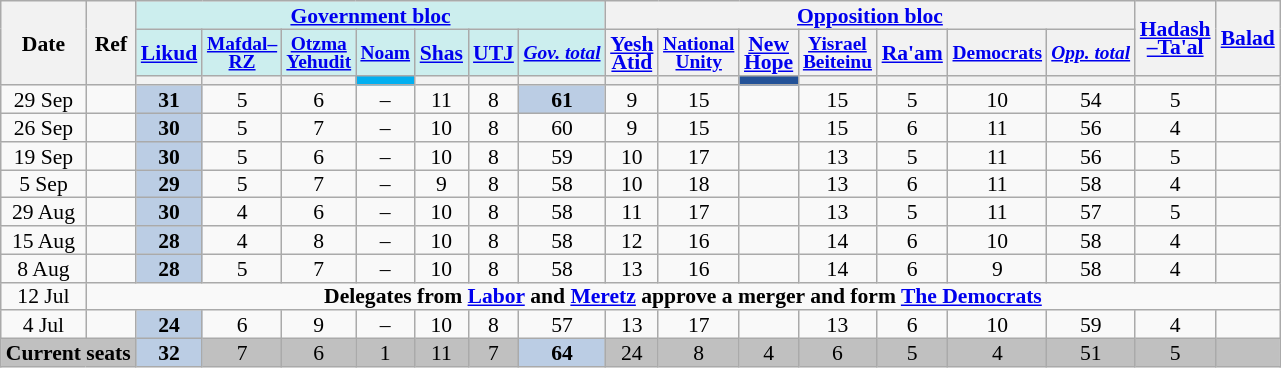<table class="wikitable sortable" style=text-align:center;font-size:90%;line-height:12px>
<tr>
<th rowspan=3>Date</th>
<th rowspan="3">Ref</th>
<th colspan=7 style=background:#cee;><a href='#'>Government bloc</a></th>
<th colspan=7><a href='#'>Opposition bloc</a></th>
<th rowspan=2><a href='#'>Hadash<br>–Ta'al</a></th>
<th rowspan=2><a href='#'>Balad</a></th>
</tr>
<tr>
<th style=background:#cee><a href='#'>Likud</a></th>
<th style=background:#cee;font-size:90%><a href='#'>Mafdal–<br>RZ</a></th>
<th style=background:#cee;font-size:90%><a href='#'>Otzma<br>Yehudit</a></th>
<th style=background:#cee;font-size:90%><a href='#'>Noam</a></th>
<th style=background:#cee><a href='#'>Shas</a></th>
<th style=background:#cee><a href='#'>UTJ</a></th>
<th style=background:#cee;font-size:90%><a href='#'><em>Gov. total</em></a></th>
<th><a href='#'>Yesh<br>Atid</a></th>
<th style=font-size:90%><a href='#'>National<br>Unity</a></th>
<th><a href='#'>New<br>Hope</a></th>
<th style=font-size:90%><a href='#'>Yisrael<br>Beiteinu</a></th>
<th><a href='#'>Ra'am</a></th>
<th style=font-size:90%><a href='#'>Democrats</a></th>
<th style=font-size:90%><a href='#'><em>Opp. total</em></a></th>
</tr>
<tr>
<th style=background:></th>
<th style=background:></th>
<th style=background:></th>
<th style=background:#01AFF0></th>
<th style=background:></th>
<th style=background:></th>
<th style=background:></th>
<th style=background:></th>
<th style=background:></th>
<th style=background:#235298></th>
<th style=background:></th>
<th style=background:></th>
<th style=background:></th>
<th style=background:></th>
<th style=background:></th>
<th style=background:></th>
</tr>
<tr>
<td data-sort-value=2024-09-29>29 Sep</td>
<td></td>
<td style=background:#BBCDE4><strong>31</strong>	</td>
<td>5                	</td>
<td>6					</td>
<td>–					</td>
<td>11					</td>
<td>8					</td>
<td style=background:#BBCDE4><strong>61</strong></td>
<td>9					</td>
<td>15					</td>
<td>	</td>
<td>15					</td>
<td>5					</td>
<td>10					</td>
<td>54					</td>
<td>5					</td>
<td>	</td>
</tr>
<tr>
<td data-sort-value=2024-09-26>26 Sep</td>
<td></td>
<td style=background:#BBCDE4><strong>30</strong>	</td>
<td>5                	</td>
<td>7					</td>
<td>–					</td>
<td>10					</td>
<td>8					</td>
<td>60					</td>
<td>9					</td>
<td>15					</td>
<td>	</td>
<td>15					</td>
<td>6					</td>
<td>11					</td>
<td>56					</td>
<td>4					</td>
<td>	</td>
</tr>
<tr>
<td data-sort-value=2024-09-19>19 Sep</td>
<td></td>
<td style=background:#BBCDE4><strong>30</strong>	</td>
<td>5                	</td>
<td>6					</td>
<td>–					</td>
<td>10					</td>
<td>8					</td>
<td>59					</td>
<td>10					</td>
<td>17					</td>
<td>	</td>
<td>13					</td>
<td>5					</td>
<td>11					</td>
<td>56					</td>
<td>5					</td>
<td>	</td>
</tr>
<tr>
<td data-sort-value=2024-09-05>5 Sep</td>
<td></td>
<td style=background:#BBCDE4><strong>29</strong>	</td>
<td>5                	</td>
<td>7					</td>
<td>–					</td>
<td>9					</td>
<td>8					</td>
<td>58					</td>
<td>10					</td>
<td>18					</td>
<td>	</td>
<td>13					</td>
<td>6					</td>
<td>11					</td>
<td>58					</td>
<td>4					</td>
<td>	</td>
</tr>
<tr>
<td data-sort-value=2024-08-29>29 Aug</td>
<td></td>
<td style=background:#BBCDE4><strong>30</strong>	</td>
<td>4                	</td>
<td>6					</td>
<td>–					</td>
<td>10					</td>
<td>8					</td>
<td>58					</td>
<td>11					</td>
<td>17					</td>
<td>	</td>
<td>13					</td>
<td>5					</td>
<td>11					</td>
<td>57					</td>
<td>5					</td>
<td>	</td>
</tr>
<tr>
<td data-sort-value=2024-08-15>15 Aug</td>
<td></td>
<td style=background:#BBCDE4><strong>28</strong>	</td>
<td>4                	</td>
<td>8					</td>
<td>–					</td>
<td>10					</td>
<td>8					</td>
<td>58					</td>
<td>12					</td>
<td>16					</td>
<td>	</td>
<td>14					</td>
<td>6					</td>
<td>10					</td>
<td>58					</td>
<td>4					</td>
<td>	</td>
</tr>
<tr>
<td data-sort-value=2024-08-08>8 Aug</td>
<td></td>
<td style=background:#BBCDE4><strong>28</strong>	</td>
<td>5                	</td>
<td>7					</td>
<td>–					</td>
<td>10					</td>
<td>8					</td>
<td>58					</td>
<td>13					</td>
<td>16					</td>
<td>	</td>
<td>14					</td>
<td>6					</td>
<td>9					</td>
<td>58					</td>
<td>4					</td>
<td>	</td>
</tr>
<tr>
<td data-sort-value=2024-07-12>12 Jul</td>
<td colspan="17"><strong>Delegates from <a href='#'>Labor</a> and <a href='#'>Meretz</a> approve a merger and form <a href='#'>The Democrats</a></strong></td>
</tr>
<tr>
<td data-sort-value=2024-07-04>4 Jul</td>
<td></td>
<td style=background:#BBCDE4><strong>24</strong>	</td>
<td>6                	</td>
<td>9					</td>
<td>–					</td>
<td>10					</td>
<td>8					</td>
<td>57					</td>
<td>13					</td>
<td>17					</td>
<td>	</td>
<td>13					</td>
<td>6					</td>
<td>10					</td>
<td>59					</td>
<td>4					</td>
<td>	</td>
</tr>
<tr style=background:silver>
<td colspan="2"><strong>Current seats</strong></td>
<td style=background:#BBCDE4><strong>32</strong>	</td>
<td>7					</td>
<td>6					</td>
<td>1					</td>
<td>11					</td>
<td>7					</td>
<td style=background:#BBCDE4><strong>64</strong>	</td>
<td>24					</td>
<td>8					</td>
<td>4					</td>
<td>6					</td>
<td>5					</td>
<td>4					</td>
<td>51					</td>
<td>5					</td>
<td>	</td>
</tr>
</table>
